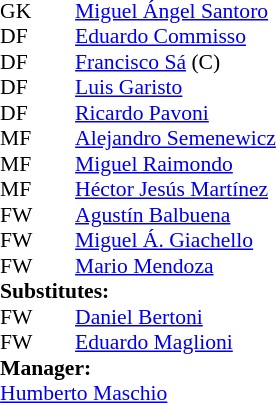<table style="font-size:90%; margin:0.2em auto;" cellspacing="0" cellpadding="0">
<tr>
<th width="25"></th>
<th width="25"></th>
</tr>
<tr>
<td>GK</td>
<td></td>
<td> <a href='#'>Miguel Ángel Santoro</a></td>
</tr>
<tr>
<td>DF</td>
<td></td>
<td> <a href='#'>Eduardo Commisso</a></td>
</tr>
<tr>
<td>DF</td>
<td></td>
<td> <a href='#'>Francisco Sá</a> (C)</td>
</tr>
<tr>
<td>DF</td>
<td></td>
<td> <a href='#'>Luis Garisto</a></td>
</tr>
<tr>
<td>DF</td>
<td></td>
<td> <a href='#'>Ricardo Pavoni</a></td>
</tr>
<tr>
<td>MF</td>
<td></td>
<td> <a href='#'>Alejandro Semenewicz</a></td>
</tr>
<tr>
<td>MF</td>
<td></td>
<td> <a href='#'>Miguel Raimondo</a></td>
</tr>
<tr>
<td>MF</td>
<td></td>
<td> <a href='#'>Héctor Jesús Martínez</a></td>
</tr>
<tr>
<td>FW</td>
<td></td>
<td> <a href='#'>Agustín Balbuena</a></td>
<td></td>
<td></td>
</tr>
<tr>
<td>FW</td>
<td></td>
<td> <a href='#'>Miguel Á. Giachello</a></td>
<td></td>
<td></td>
</tr>
<tr>
<td>FW</td>
<td></td>
<td> <a href='#'>Mario Mendoza</a></td>
</tr>
<tr>
<td colspan=3><strong>Substitutes:</strong></td>
</tr>
<tr>
<td>FW</td>
<td></td>
<td> <a href='#'>Daniel Bertoni</a></td>
<td></td>
<td></td>
</tr>
<tr>
<td>FW</td>
<td></td>
<td> <a href='#'>Eduardo Maglioni</a></td>
<td></td>
<td></td>
</tr>
<tr>
<td colspan=3><strong>Manager:</strong></td>
</tr>
<tr>
<td colspan=4> <a href='#'>Humberto Maschio</a></td>
</tr>
</table>
